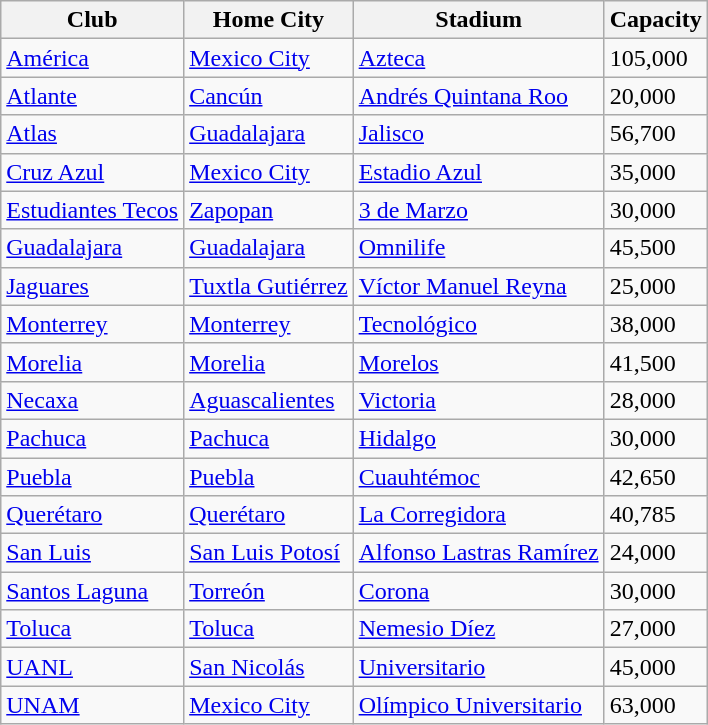<table class="wikitable sortable">
<tr>
<th>Club</th>
<th>Home City</th>
<th>Stadium</th>
<th>Capacity</th>
</tr>
<tr>
<td><a href='#'>América</a></td>
<td><a href='#'>Mexico City</a></td>
<td><a href='#'>Azteca</a></td>
<td>105,000</td>
</tr>
<tr>
<td><a href='#'>Atlante</a></td>
<td><a href='#'>Cancún</a></td>
<td><a href='#'>Andrés Quintana Roo</a></td>
<td>20,000</td>
</tr>
<tr>
<td><a href='#'>Atlas</a></td>
<td><a href='#'>Guadalajara</a></td>
<td><a href='#'>Jalisco</a></td>
<td>56,700</td>
</tr>
<tr>
<td><a href='#'>Cruz Azul</a></td>
<td><a href='#'>Mexico City</a></td>
<td><a href='#'>Estadio Azul</a></td>
<td>35,000</td>
</tr>
<tr>
<td><a href='#'>Estudiantes Tecos</a></td>
<td><a href='#'>Zapopan</a></td>
<td><a href='#'>3 de Marzo</a></td>
<td>30,000</td>
</tr>
<tr>
<td><a href='#'>Guadalajara</a></td>
<td><a href='#'>Guadalajara</a></td>
<td><a href='#'>Omnilife</a></td>
<td>45,500</td>
</tr>
<tr>
<td><a href='#'>Jaguares</a></td>
<td><a href='#'>Tuxtla Gutiérrez</a></td>
<td><a href='#'>Víctor Manuel Reyna</a></td>
<td>25,000</td>
</tr>
<tr>
<td><a href='#'>Monterrey</a></td>
<td><a href='#'>Monterrey</a></td>
<td><a href='#'>Tecnológico</a></td>
<td>38,000</td>
</tr>
<tr>
<td><a href='#'>Morelia</a></td>
<td><a href='#'>Morelia</a></td>
<td><a href='#'>Morelos</a></td>
<td>41,500</td>
</tr>
<tr>
<td><a href='#'>Necaxa</a></td>
<td><a href='#'>Aguascalientes</a></td>
<td><a href='#'>Victoria</a></td>
<td>28,000</td>
</tr>
<tr>
<td><a href='#'>Pachuca</a></td>
<td><a href='#'>Pachuca</a></td>
<td><a href='#'>Hidalgo</a></td>
<td>30,000</td>
</tr>
<tr>
<td><a href='#'>Puebla</a></td>
<td><a href='#'>Puebla</a></td>
<td><a href='#'>Cuauhtémoc</a></td>
<td>42,650</td>
</tr>
<tr>
<td><a href='#'>Querétaro</a></td>
<td><a href='#'>Querétaro</a></td>
<td><a href='#'>La Corregidora</a></td>
<td>40,785</td>
</tr>
<tr>
<td><a href='#'>San Luis</a></td>
<td><a href='#'>San Luis Potosí</a></td>
<td><a href='#'>Alfonso Lastras Ramírez</a></td>
<td>24,000</td>
</tr>
<tr>
<td><a href='#'>Santos Laguna</a></td>
<td><a href='#'>Torreón</a></td>
<td><a href='#'>Corona</a></td>
<td>30,000</td>
</tr>
<tr>
<td><a href='#'>Toluca</a></td>
<td><a href='#'>Toluca</a></td>
<td><a href='#'>Nemesio Díez</a></td>
<td>27,000</td>
</tr>
<tr>
<td><a href='#'>UANL</a></td>
<td><a href='#'>San Nicolás</a></td>
<td><a href='#'>Universitario</a></td>
<td>45,000</td>
</tr>
<tr>
<td><a href='#'>UNAM</a></td>
<td><a href='#'>Mexico City</a></td>
<td><a href='#'>Olímpico Universitario</a></td>
<td>63,000</td>
</tr>
</table>
